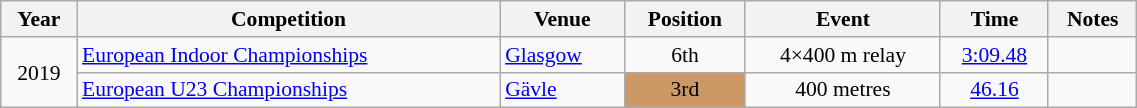<table class="wikitable" width=60% style="font-size:90%; text-align:center;">
<tr>
<th>Year</th>
<th>Competition</th>
<th>Venue</th>
<th>Position</th>
<th>Event</th>
<th>Time</th>
<th>Notes</th>
</tr>
<tr>
<td rowspan=2>2019</td>
<td align=left><a href='#'>European Indoor Championships</a></td>
<td align=left> <a href='#'>Glasgow</a></td>
<td>6th</td>
<td>4×400 m relay</td>
<td><a href='#'>3:09.48</a></td>
<td></td>
</tr>
<tr>
<td align=left><a href='#'>European U23 Championships</a></td>
<td align=left> <a href='#'>Gävle</a></td>
<td bgcolor=cc9966>3rd</td>
<td>400 metres</td>
<td><a href='#'>46.16</a></td>
<td></td>
</tr>
</table>
